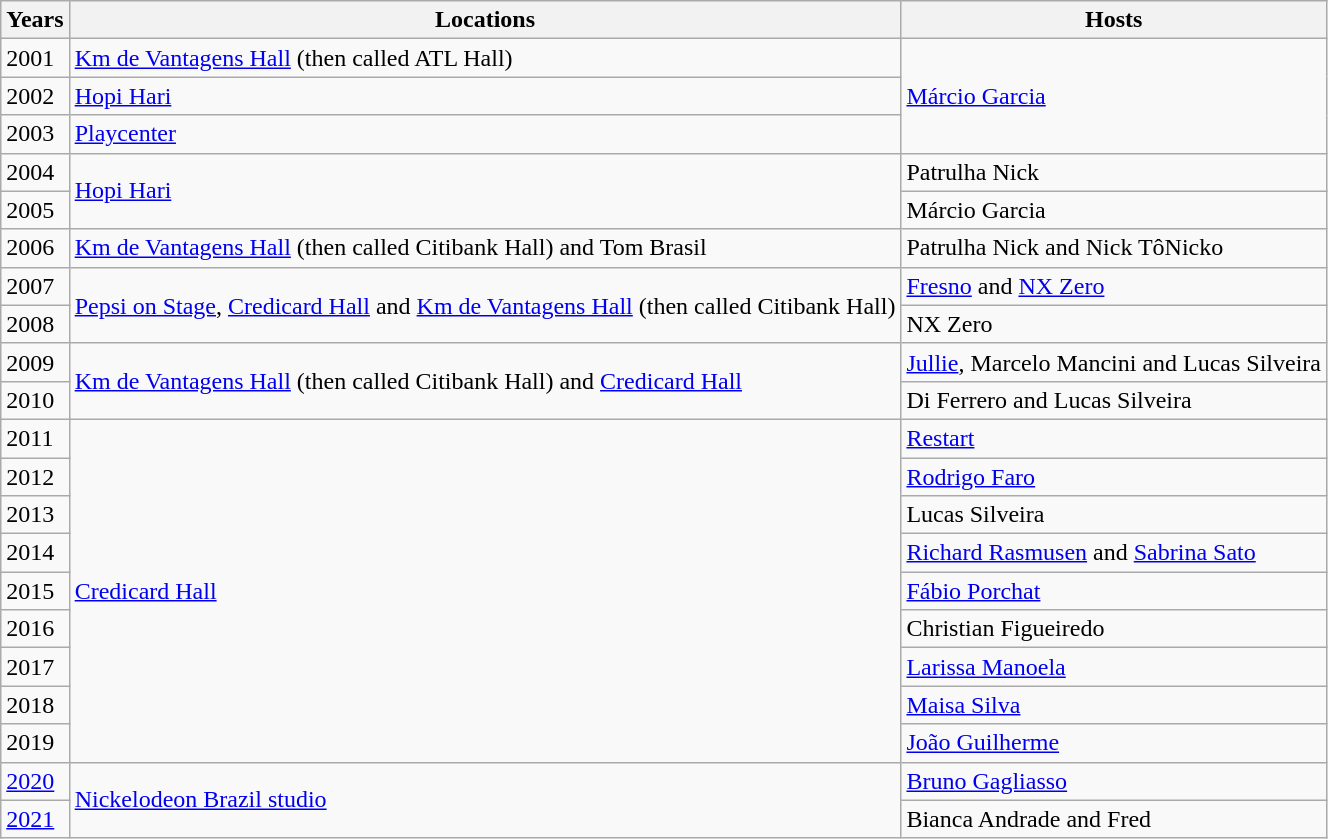<table class="wikitable">
<tr>
<th>Years</th>
<th>Locations</th>
<th>Hosts</th>
</tr>
<tr>
<td>2001</td>
<td><a href='#'>Km de Vantagens Hall</a> (then called ATL Hall)</td>
<td rowspan="3"><a href='#'>Márcio Garcia</a></td>
</tr>
<tr>
<td>2002</td>
<td><a href='#'>Hopi Hari</a></td>
</tr>
<tr>
<td>2003</td>
<td><a href='#'>Playcenter</a></td>
</tr>
<tr>
<td>2004</td>
<td rowspan="2"><a href='#'>Hopi Hari</a></td>
<td>Patrulha Nick</td>
</tr>
<tr>
<td>2005</td>
<td>Márcio Garcia</td>
</tr>
<tr>
<td>2006</td>
<td><a href='#'>Km de Vantagens Hall</a> (then called Citibank Hall) and Tom Brasil</td>
<td>Patrulha Nick and Nick TôNicko</td>
</tr>
<tr>
<td>2007</td>
<td rowspan="2"><a href='#'>Pepsi on Stage</a>, <a href='#'>Credicard Hall</a> and <a href='#'>Km de Vantagens Hall</a> (then called Citibank Hall)</td>
<td><a href='#'>Fresno</a> and <a href='#'>NX Zero</a></td>
</tr>
<tr>
<td>2008</td>
<td>NX Zero</td>
</tr>
<tr>
<td>2009</td>
<td rowspan="2"><a href='#'>Km de Vantagens Hall</a> (then called Citibank Hall) and <a href='#'>Credicard Hall</a></td>
<td><a href='#'>Jullie</a>, Marcelo Mancini and Lucas Silveira</td>
</tr>
<tr>
<td>2010</td>
<td>Di Ferrero and Lucas Silveira</td>
</tr>
<tr>
<td>2011</td>
<td rowspan="9"><a href='#'>Credicard Hall</a></td>
<td><a href='#'>Restart</a></td>
</tr>
<tr>
<td>2012</td>
<td><a href='#'>Rodrigo Faro</a></td>
</tr>
<tr>
<td>2013</td>
<td>Lucas Silveira</td>
</tr>
<tr>
<td>2014</td>
<td><a href='#'>Richard Rasmusen</a> and <a href='#'>Sabrina Sato</a></td>
</tr>
<tr>
<td>2015</td>
<td><a href='#'>Fábio Porchat</a></td>
</tr>
<tr>
<td>2016</td>
<td>Christian Figueiredo</td>
</tr>
<tr>
<td>2017</td>
<td><a href='#'>Larissa Manoela</a></td>
</tr>
<tr>
<td>2018</td>
<td><a href='#'>Maisa Silva</a></td>
</tr>
<tr>
<td>2019</td>
<td><a href='#'>João Guilherme</a></td>
</tr>
<tr>
<td><a href='#'>2020</a></td>
<td rowspan="2"><a href='#'>Nickelodeon Brazil studio</a></td>
<td><a href='#'>Bruno Gagliasso</a></td>
</tr>
<tr>
<td><a href='#'>2021</a></td>
<td>Bianca Andrade and Fred</td>
</tr>
</table>
